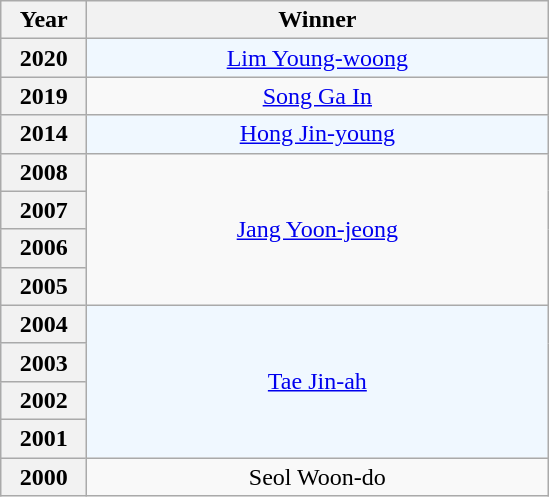<table class="wikitable plainrowheaders" style="text-align: center">
<tr>
<th scope="col" width="50">Year</th>
<th scope="col" width="300">Winner</th>
</tr>
<tr style="background:#F0F8FF">
<th scope="row" style="text-align:center;">2020</th>
<td><a href='#'>Lim Young-woong</a></td>
</tr>
<tr>
<th scope="row" style="text-align:center;">2019</th>
<td><a href='#'>Song Ga In</a></td>
</tr>
<tr style="background:#F0F8FF">
<th scope="row" style="text-align:center;">2014</th>
<td><a href='#'>Hong Jin-young</a></td>
</tr>
<tr>
<th scope="row" style="text-align:center;">2008</th>
<td rowspan="4"><a href='#'>Jang Yoon-jeong</a></td>
</tr>
<tr>
<th scope="row" style="text-align:center;">2007</th>
</tr>
<tr>
<th scope="row" style="text-align:center;">2006</th>
</tr>
<tr>
<th scope="row" style="text-align:center;">2005</th>
</tr>
<tr style="background:#F0F8FF">
<th scope="row" style="text-align:center;">2004</th>
<td rowspan="4"><a href='#'>Tae Jin-ah</a></td>
</tr>
<tr style="background:#F0F8FF">
<th scope="row" style="text-align:center;">2003</th>
</tr>
<tr style="background:#F0F8FF">
<th scope="row" style="text-align:center;">2002</th>
</tr>
<tr style="background:#F0F8FF">
<th scope="row" style="text-align:center;">2001</th>
</tr>
<tr>
<th scope="row" style="text-align:center;">2000</th>
<td>Seol Woon-do</td>
</tr>
</table>
